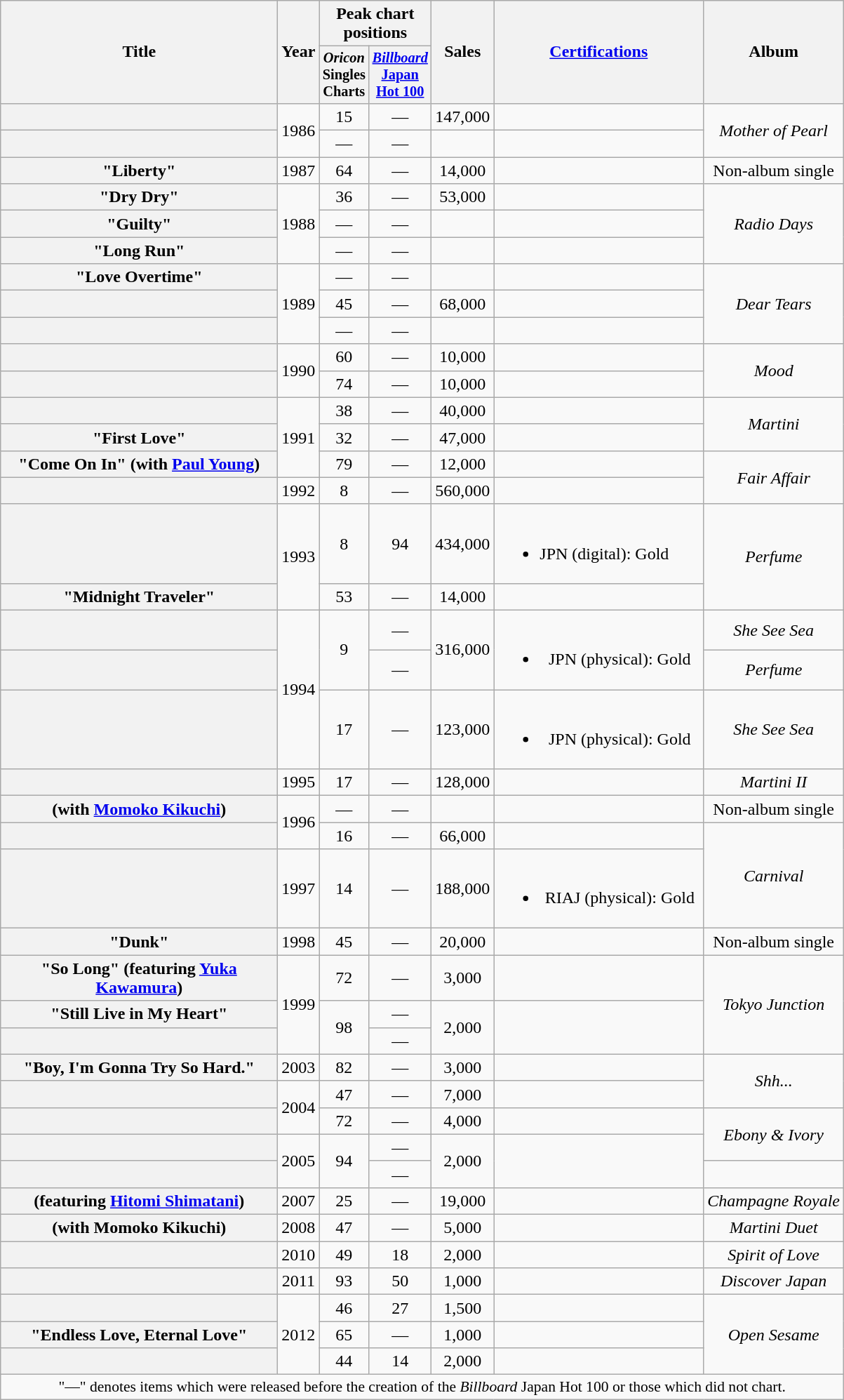<table class="wikitable plainrowheaders" style="text-align:center;">
<tr>
<th scope="col" rowspan="2" style="width:16em;">Title</th>
<th scope="col" rowspan="2">Year</th>
<th scope="col" colspan="2">Peak chart positions</th>
<th scope="col" rowspan="2">Sales<br></th>
<th scope="col" rowspan="2" style="width:12em;"><a href='#'>Certifications</a></th>
<th scope="col" rowspan="2">Album</th>
</tr>
<tr>
<th style="width:3em;font-size:85%"><em>Oricon</em> Singles Charts<br></th>
<th style="width:3em;font-size:85%"><em><a href='#'>Billboard</a></em> <a href='#'>Japan Hot 100</a><br></th>
</tr>
<tr>
<th scope="row"></th>
<td rowspan="2">1986</td>
<td>15</td>
<td>—</td>
<td>147,000</td>
<td></td>
<td rowspan="2"><em>Mother of Pearl</em></td>
</tr>
<tr>
<th scope="row"></th>
<td>—</td>
<td>—</td>
<td></td>
<td></td>
</tr>
<tr>
<th scope="row">"Liberty"</th>
<td>1987</td>
<td>64</td>
<td>—</td>
<td>14,000</td>
<td></td>
<td>Non-album single</td>
</tr>
<tr>
<th scope="row">"Dry Dry"</th>
<td rowspan="3">1988</td>
<td>36</td>
<td>—</td>
<td>53,000</td>
<td></td>
<td rowspan="3"><em>Radio Days</em></td>
</tr>
<tr>
<th scope="row">"Guilty"</th>
<td>—</td>
<td>—</td>
<td></td>
<td></td>
</tr>
<tr>
<th scope="row">"Long Run"</th>
<td>—</td>
<td>—</td>
<td></td>
<td></td>
</tr>
<tr>
<th scope="row">"Love Overtime"</th>
<td rowspan="3">1989</td>
<td>—</td>
<td>—</td>
<td></td>
<td></td>
<td rowspan="3"><em>Dear Tears</em></td>
</tr>
<tr>
<th scope="row"></th>
<td>45</td>
<td>—</td>
<td>68,000</td>
<td></td>
</tr>
<tr>
<th scope="row"></th>
<td>—</td>
<td>—</td>
<td></td>
<td></td>
</tr>
<tr>
<th scope="row"></th>
<td rowspan="2">1990</td>
<td>60</td>
<td>—</td>
<td>10,000</td>
<td></td>
<td rowspan="2"><em>Mood</em></td>
</tr>
<tr>
<th scope="row"></th>
<td>74</td>
<td>—</td>
<td>10,000</td>
<td></td>
</tr>
<tr>
<th scope="row"></th>
<td rowspan="3">1991</td>
<td>38</td>
<td>—</td>
<td>40,000</td>
<td></td>
<td rowspan="2"><em>Martini</em></td>
</tr>
<tr>
<th scope="row">"First Love"</th>
<td>32</td>
<td>—</td>
<td>47,000</td>
<td></td>
</tr>
<tr>
<th scope="row">"Come On In" <span>(with <a href='#'>Paul Young</a>)</span></th>
<td>79</td>
<td>—</td>
<td>12,000</td>
<td></td>
<td rowspan="2"><em>Fair Affair</em></td>
</tr>
<tr>
<th scope="row"></th>
<td>1992</td>
<td>8</td>
<td>—</td>
<td>560,000</td>
<td></td>
</tr>
<tr>
<th scope="row"></th>
<td rowspan="2">1993</td>
<td>8</td>
<td>94</td>
<td>434,000</td>
<td align="left"><br><ul><li>JPN <span>(digital)</span>: Gold</li></ul></td>
<td rowspan="2"><em>Perfume</em></td>
</tr>
<tr>
<th scope="row">"Midnight Traveler"</th>
<td>53</td>
<td>—</td>
<td>14,000</td>
<td></td>
</tr>
<tr>
<th scope="row"></th>
<td rowspan="3">1994</td>
<td rowspan="2">9</td>
<td>—</td>
<td rowspan="2">316,000</td>
<td rowspan="2"><br><ul><li>JPN <span>(physical)</span>: Gold</li></ul></td>
<td><em>She See Sea</em></td>
</tr>
<tr>
<th scope="row"></th>
<td>—</td>
<td><em>Perfume</em></td>
</tr>
<tr>
<th scope="row"></th>
<td>17</td>
<td>—</td>
<td>123,000</td>
<td><br><ul><li>JPN <span>(physical)</span>: Gold</li></ul></td>
<td><em>She See Sea</em></td>
</tr>
<tr>
<th scope="row"></th>
<td>1995</td>
<td>17</td>
<td>—</td>
<td>128,000</td>
<td></td>
<td><em>Martini II</em></td>
</tr>
<tr>
<th scope="row"> <span>(with <a href='#'>Momoko Kikuchi</a>)</span></th>
<td rowspan="2">1996</td>
<td>—</td>
<td>—</td>
<td></td>
<td></td>
<td>Non-album single</td>
</tr>
<tr>
<th scope="row"></th>
<td>16</td>
<td>—</td>
<td>66,000</td>
<td></td>
<td rowspan="2"><em>Carnival</em></td>
</tr>
<tr>
<th scope="row"></th>
<td>1997</td>
<td>14</td>
<td>—</td>
<td>188,000</td>
<td><br><ul><li>RIAJ <span>(physical)</span>: Gold</li></ul></td>
</tr>
<tr>
<th scope="row">"Dunk"</th>
<td>1998</td>
<td>45</td>
<td>—</td>
<td>20,000</td>
<td></td>
<td>Non-album single</td>
</tr>
<tr>
<th scope="row">"So Long" <span>(featuring <a href='#'>Yuka Kawamura</a>)</span></th>
<td rowspan="3">1999</td>
<td>72</td>
<td>—</td>
<td>3,000</td>
<td></td>
<td rowspan="3"><em>Tokyo Junction</em></td>
</tr>
<tr>
<th scope="row">"Still Live in My Heart"</th>
<td rowspan="2">98</td>
<td>—</td>
<td rowspan="2">2,000</td>
<td rowspan="2"></td>
</tr>
<tr>
<th scope="row"></th>
<td>—</td>
</tr>
<tr>
<th scope="row">"Boy, I'm Gonna Try So Hard."</th>
<td>2003</td>
<td>82</td>
<td>—</td>
<td>3,000</td>
<td></td>
<td rowspan="2"><em>Shh...</em></td>
</tr>
<tr>
<th scope="row"></th>
<td rowspan="2">2004</td>
<td>47</td>
<td>—</td>
<td>7,000</td>
<td></td>
</tr>
<tr>
<th scope="row"></th>
<td>72</td>
<td>—</td>
<td>4,000</td>
<td></td>
<td rowspan="2"><em>Ebony & Ivory</em></td>
</tr>
<tr>
<th scope="row"></th>
<td rowspan="2">2005</td>
<td rowspan="2">94</td>
<td>—</td>
<td rowspan="2">2,000</td>
<td rowspan="2"></td>
</tr>
<tr>
<th scope="row"></th>
<td>—</td>
</tr>
<tr>
<th scope="row"> <span>(featuring <a href='#'>Hitomi Shimatani</a>)</span></th>
<td>2007</td>
<td>25</td>
<td>—</td>
<td>19,000</td>
<td></td>
<td><em>Champagne Royale</em></td>
</tr>
<tr>
<th scope="row"> <span>(with Momoko Kikuchi)</span></th>
<td>2008</td>
<td>47</td>
<td>—</td>
<td>5,000</td>
<td></td>
<td><em>Martini Duet</em></td>
</tr>
<tr>
<th scope="row"></th>
<td>2010</td>
<td>49</td>
<td>18</td>
<td>2,000</td>
<td></td>
<td><em>Spirit of Love</em></td>
</tr>
<tr>
<th scope="row"></th>
<td>2011</td>
<td>93</td>
<td>50</td>
<td>1,000</td>
<td></td>
<td><em>Discover Japan</em></td>
</tr>
<tr>
<th scope="row"></th>
<td rowspan="3">2012</td>
<td>46</td>
<td>27</td>
<td>1,500</td>
<td></td>
<td rowspan="3"><em>Open Sesame</em></td>
</tr>
<tr>
<th scope="row">"Endless Love, Eternal Love"</th>
<td>65</td>
<td>—</td>
<td>1,000</td>
<td></td>
</tr>
<tr>
<th scope="row"></th>
<td>44</td>
<td>14</td>
<td>2,000</td>
<td></td>
</tr>
<tr>
<td colspan="8" align="center" style="font-size:90%;">"—" denotes items which were released before the creation of the <em>Billboard</em> Japan Hot 100 or those which did not chart.</td>
</tr>
</table>
